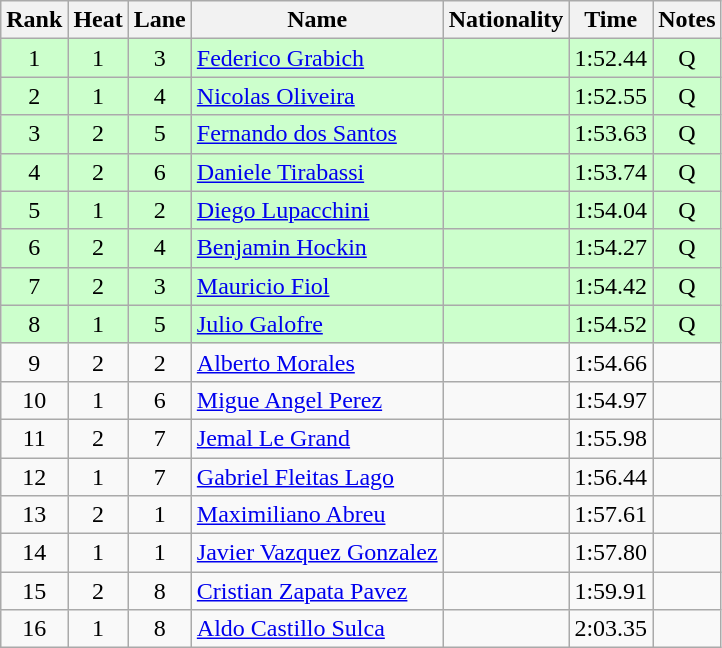<table class="wikitable sortable" style="text-align:center">
<tr>
<th>Rank</th>
<th>Heat</th>
<th>Lane</th>
<th>Name</th>
<th>Nationality</th>
<th>Time</th>
<th>Notes</th>
</tr>
<tr bgcolor=ccffcc>
<td>1</td>
<td>1</td>
<td>3</td>
<td align=left><a href='#'>Federico Grabich</a></td>
<td align=left></td>
<td>1:52.44</td>
<td>Q</td>
</tr>
<tr bgcolor=ccffcc>
<td>2</td>
<td>1</td>
<td>4</td>
<td align=left><a href='#'>Nicolas Oliveira</a></td>
<td align=left></td>
<td>1:52.55</td>
<td>Q</td>
</tr>
<tr bgcolor=ccffcc>
<td>3</td>
<td>2</td>
<td>5</td>
<td align=left><a href='#'>Fernando dos Santos</a></td>
<td align=left></td>
<td>1:53.63</td>
<td>Q</td>
</tr>
<tr bgcolor=ccffcc>
<td>4</td>
<td>2</td>
<td>6</td>
<td align=left><a href='#'>Daniele Tirabassi</a></td>
<td align=left></td>
<td>1:53.74</td>
<td>Q</td>
</tr>
<tr bgcolor=ccffcc>
<td>5</td>
<td>1</td>
<td>2</td>
<td align=left><a href='#'>Diego Lupacchini</a></td>
<td align=left></td>
<td>1:54.04</td>
<td>Q</td>
</tr>
<tr bgcolor=ccffcc>
<td>6</td>
<td>2</td>
<td>4</td>
<td align=left><a href='#'>Benjamin Hockin</a></td>
<td align=left></td>
<td>1:54.27</td>
<td>Q</td>
</tr>
<tr bgcolor=ccffcc>
<td>7</td>
<td>2</td>
<td>3</td>
<td align=left><a href='#'>Mauricio Fiol</a></td>
<td align=left></td>
<td>1:54.42</td>
<td>Q</td>
</tr>
<tr bgcolor=ccffcc>
<td>8</td>
<td>1</td>
<td>5</td>
<td align=left><a href='#'>Julio Galofre</a></td>
<td align=left></td>
<td>1:54.52</td>
<td>Q</td>
</tr>
<tr>
<td>9</td>
<td>2</td>
<td>2</td>
<td align=left><a href='#'>Alberto Morales</a></td>
<td align=left></td>
<td>1:54.66</td>
<td></td>
</tr>
<tr>
<td>10</td>
<td>1</td>
<td>6</td>
<td align=left><a href='#'>Migue Angel Perez</a></td>
<td align=left></td>
<td>1:54.97</td>
<td></td>
</tr>
<tr>
<td>11</td>
<td>2</td>
<td>7</td>
<td align=left><a href='#'>Jemal Le Grand</a></td>
<td align=left></td>
<td>1:55.98</td>
<td></td>
</tr>
<tr>
<td>12</td>
<td>1</td>
<td>7</td>
<td align=left><a href='#'>Gabriel Fleitas Lago</a></td>
<td align=left></td>
<td>1:56.44</td>
<td></td>
</tr>
<tr>
<td>13</td>
<td>2</td>
<td>1</td>
<td align=left><a href='#'>Maximiliano Abreu</a></td>
<td align=left></td>
<td>1:57.61</td>
<td></td>
</tr>
<tr>
<td>14</td>
<td>1</td>
<td>1</td>
<td align=left><a href='#'>Javier Vazquez Gonzalez</a></td>
<td align=left></td>
<td>1:57.80</td>
<td></td>
</tr>
<tr>
<td>15</td>
<td>2</td>
<td>8</td>
<td align=left><a href='#'>Cristian Zapata Pavez</a></td>
<td align=left></td>
<td>1:59.91</td>
<td></td>
</tr>
<tr>
<td>16</td>
<td>1</td>
<td>8</td>
<td align=left><a href='#'>Aldo Castillo Sulca</a></td>
<td align=left></td>
<td>2:03.35</td>
<td></td>
</tr>
</table>
